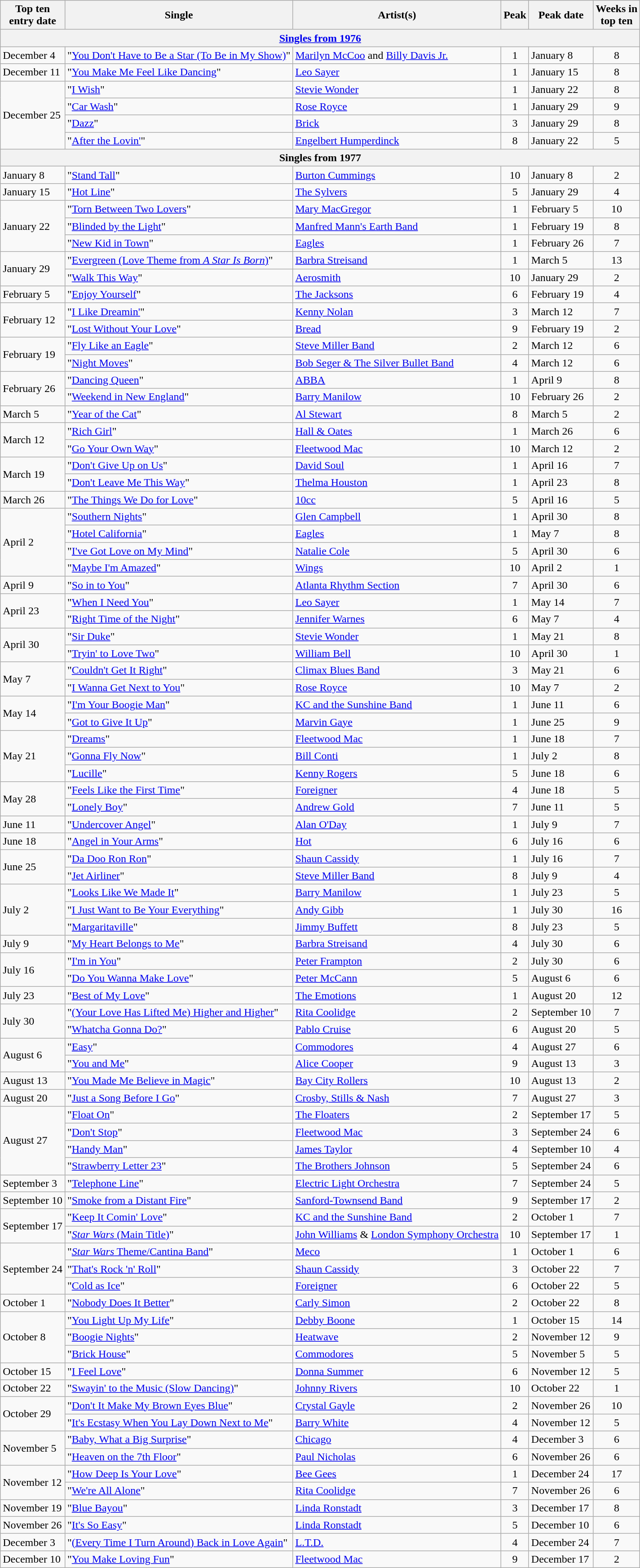<table class="wikitable sortable">
<tr>
<th>Top ten<br>entry date</th>
<th>Single</th>
<th>Artist(s)</th>
<th>Peak</th>
<th>Peak date</th>
<th>Weeks in<br>top ten</th>
</tr>
<tr>
<th colspan=6><a href='#'>Singles from 1976</a></th>
</tr>
<tr>
<td>December 4</td>
<td>"<a href='#'>You Don't Have to Be a Star (To Be in My Show)</a>"</td>
<td><a href='#'>Marilyn McCoo</a> and <a href='#'>Billy Davis Jr.</a></td>
<td align=center>1</td>
<td>January 8</td>
<td align=center>8</td>
</tr>
<tr>
<td>December 11</td>
<td>"<a href='#'>You Make Me Feel Like Dancing</a>"</td>
<td><a href='#'>Leo Sayer</a></td>
<td align=center>1</td>
<td>January 15</td>
<td align=center>8</td>
</tr>
<tr>
<td rowspan="4">December 25</td>
<td>"<a href='#'>I Wish</a>"</td>
<td><a href='#'>Stevie Wonder</a></td>
<td align=center>1</td>
<td>January 22</td>
<td align=center>8</td>
</tr>
<tr>
<td>"<a href='#'>Car Wash</a>"</td>
<td><a href='#'>Rose Royce</a></td>
<td align=center>1</td>
<td>January 29</td>
<td align=center>9</td>
</tr>
<tr>
<td>"<a href='#'>Dazz</a>"</td>
<td><a href='#'>Brick</a></td>
<td align=center>3</td>
<td>January 29</td>
<td align=center>8</td>
</tr>
<tr>
<td>"<a href='#'>After the Lovin'</a>"</td>
<td><a href='#'>Engelbert Humperdinck</a></td>
<td align=center>8</td>
<td>January 22</td>
<td align=center>5</td>
</tr>
<tr>
<th colspan=6>Singles from 1977</th>
</tr>
<tr>
<td>January 8</td>
<td>"<a href='#'>Stand Tall</a>"</td>
<td><a href='#'>Burton Cummings</a></td>
<td align=center>10</td>
<td>January 8</td>
<td align=center>2</td>
</tr>
<tr>
<td>January 15</td>
<td>"<a href='#'>Hot Line</a>"</td>
<td><a href='#'>The Sylvers</a></td>
<td align=center>5</td>
<td>January 29</td>
<td align=center>4</td>
</tr>
<tr>
<td rowspan="3">January 22</td>
<td>"<a href='#'>Torn Between Two Lovers</a>"</td>
<td><a href='#'>Mary MacGregor</a></td>
<td align=center>1</td>
<td>February 5</td>
<td align=center>10</td>
</tr>
<tr>
<td>"<a href='#'>Blinded by the Light</a>"</td>
<td><a href='#'>Manfred Mann's Earth Band</a></td>
<td align=center>1</td>
<td>February 19</td>
<td align=center>8</td>
</tr>
<tr>
<td>"<a href='#'>New Kid in Town</a>"</td>
<td><a href='#'>Eagles</a></td>
<td align=center>1</td>
<td>February 26</td>
<td align=center>7</td>
</tr>
<tr>
<td rowspan="2">January 29</td>
<td>"<a href='#'>Evergreen (Love Theme from <em>A Star Is Born</em>)</a>"</td>
<td><a href='#'>Barbra Streisand</a></td>
<td align=center>1</td>
<td>March 5</td>
<td align=center>13</td>
</tr>
<tr>
<td>"<a href='#'>Walk This Way</a>"</td>
<td><a href='#'>Aerosmith</a></td>
<td align=center>10</td>
<td>January 29</td>
<td align=center>2</td>
</tr>
<tr>
<td>February 5</td>
<td>"<a href='#'>Enjoy Yourself</a>"</td>
<td><a href='#'>The Jacksons</a></td>
<td align=center>6</td>
<td>February 19</td>
<td align=center>4</td>
</tr>
<tr>
<td rowspan="2">February 12</td>
<td>"<a href='#'>I Like Dreamin'</a>"</td>
<td><a href='#'>Kenny Nolan</a></td>
<td align=center>3</td>
<td>March 12</td>
<td align=center>7</td>
</tr>
<tr>
<td>"<a href='#'>Lost Without Your Love</a>"</td>
<td><a href='#'>Bread</a></td>
<td align=center>9</td>
<td>February 19</td>
<td align=center>2</td>
</tr>
<tr>
<td rowspan="2">February 19</td>
<td>"<a href='#'>Fly Like an Eagle</a>"</td>
<td><a href='#'>Steve Miller Band</a></td>
<td align=center>2</td>
<td>March 12</td>
<td align=center>6</td>
</tr>
<tr>
<td>"<a href='#'>Night Moves</a>"</td>
<td><a href='#'>Bob Seger & The Silver Bullet Band</a></td>
<td align=center>4</td>
<td>March 12</td>
<td align=center>6</td>
</tr>
<tr>
<td rowspan="2">February 26</td>
<td>"<a href='#'>Dancing Queen</a>"</td>
<td><a href='#'>ABBA</a></td>
<td align=center>1</td>
<td>April 9</td>
<td align=center>8</td>
</tr>
<tr>
<td>"<a href='#'>Weekend in New England</a>"</td>
<td><a href='#'>Barry Manilow</a></td>
<td align=center>10</td>
<td>February 26</td>
<td align=center>2</td>
</tr>
<tr>
<td>March 5</td>
<td>"<a href='#'>Year of the Cat</a>"</td>
<td><a href='#'>Al Stewart</a></td>
<td align=center>8</td>
<td>March 5</td>
<td align=center>2</td>
</tr>
<tr>
<td rowspan="2">March 12</td>
<td>"<a href='#'>Rich Girl</a>"</td>
<td><a href='#'>Hall & Oates</a></td>
<td align=center>1</td>
<td>March 26</td>
<td align=center>6</td>
</tr>
<tr>
<td>"<a href='#'>Go Your Own Way</a>"</td>
<td><a href='#'>Fleetwood Mac</a></td>
<td align=center>10</td>
<td>March 12</td>
<td align=center>2</td>
</tr>
<tr>
<td rowspan="2">March 19</td>
<td>"<a href='#'>Don't Give Up on Us</a>"</td>
<td><a href='#'>David Soul</a></td>
<td align=center>1</td>
<td>April 16</td>
<td align=center>7</td>
</tr>
<tr>
<td>"<a href='#'>Don't Leave Me This Way</a>"</td>
<td><a href='#'>Thelma Houston</a></td>
<td align=center>1</td>
<td>April 23</td>
<td align=center>8</td>
</tr>
<tr>
<td>March 26</td>
<td>"<a href='#'>The Things We Do for Love</a>"</td>
<td><a href='#'>10cc</a></td>
<td align=center>5</td>
<td>April 16</td>
<td align=center>5</td>
</tr>
<tr>
<td rowspan="4">April 2</td>
<td>"<a href='#'>Southern Nights</a>"</td>
<td><a href='#'>Glen Campbell</a></td>
<td align=center>1</td>
<td>April 30</td>
<td align=center>8</td>
</tr>
<tr>
<td>"<a href='#'>Hotel California</a>"</td>
<td><a href='#'>Eagles</a></td>
<td align=center>1</td>
<td>May 7</td>
<td align=center>8</td>
</tr>
<tr>
<td>"<a href='#'>I've Got Love on My Mind</a>"</td>
<td><a href='#'>Natalie Cole</a></td>
<td align=center>5</td>
<td>April 30</td>
<td align=center>6</td>
</tr>
<tr>
<td>"<a href='#'>Maybe I'm Amazed</a>"</td>
<td><a href='#'>Wings</a></td>
<td align=center>10</td>
<td>April 2</td>
<td align=center>1</td>
</tr>
<tr>
<td>April 9</td>
<td>"<a href='#'>So in to You</a>"</td>
<td><a href='#'>Atlanta Rhythm Section</a></td>
<td align=center>7</td>
<td>April 30</td>
<td align=center>6</td>
</tr>
<tr>
<td rowspan="2">April 23</td>
<td>"<a href='#'>When I Need You</a>"</td>
<td><a href='#'>Leo Sayer</a></td>
<td align=center>1</td>
<td>May 14</td>
<td align=center>7</td>
</tr>
<tr>
<td>"<a href='#'>Right Time of the Night</a>"</td>
<td><a href='#'>Jennifer Warnes</a></td>
<td align=center>6</td>
<td>May 7</td>
<td align=center>4</td>
</tr>
<tr>
<td rowspan="2">April 30</td>
<td>"<a href='#'>Sir Duke</a>"</td>
<td><a href='#'>Stevie Wonder</a></td>
<td align=center>1</td>
<td>May 21</td>
<td align=center>8</td>
</tr>
<tr>
<td>"<a href='#'>Tryin' to Love Two</a>"</td>
<td><a href='#'>William Bell</a></td>
<td align=center>10</td>
<td>April 30</td>
<td align=center>1</td>
</tr>
<tr>
<td rowspan="2">May 7</td>
<td>"<a href='#'>Couldn't Get It Right</a>"</td>
<td><a href='#'>Climax Blues Band</a></td>
<td align=center>3</td>
<td>May 21</td>
<td align=center>6</td>
</tr>
<tr>
<td>"<a href='#'>I Wanna Get Next to You</a>"</td>
<td><a href='#'>Rose Royce</a></td>
<td align=center>10</td>
<td>May 7</td>
<td align=center>2</td>
</tr>
<tr>
<td rowspan="2">May 14</td>
<td>"<a href='#'>I'm Your Boogie Man</a>"</td>
<td><a href='#'>KC and the Sunshine Band</a></td>
<td align=center>1</td>
<td>June 11</td>
<td align=center>6</td>
</tr>
<tr>
<td>"<a href='#'>Got to Give It Up</a>"</td>
<td><a href='#'>Marvin Gaye</a></td>
<td align=center>1</td>
<td>June 25</td>
<td align=center>9</td>
</tr>
<tr>
<td rowspan="3">May 21</td>
<td>"<a href='#'>Dreams</a>"</td>
<td><a href='#'>Fleetwood Mac</a></td>
<td align=center>1</td>
<td>June 18</td>
<td align=center>7</td>
</tr>
<tr>
<td>"<a href='#'>Gonna Fly Now</a>"</td>
<td><a href='#'>Bill Conti</a></td>
<td align=center>1</td>
<td>July 2</td>
<td align=center>8</td>
</tr>
<tr>
<td>"<a href='#'>Lucille</a>"</td>
<td><a href='#'>Kenny Rogers</a></td>
<td align=center>5</td>
<td>June 18</td>
<td align=center>6</td>
</tr>
<tr>
<td rowspan="2">May 28</td>
<td>"<a href='#'>Feels Like the First Time</a>"</td>
<td><a href='#'>Foreigner</a></td>
<td align=center>4</td>
<td>June 18</td>
<td align=center>5</td>
</tr>
<tr>
<td>"<a href='#'>Lonely Boy</a>"</td>
<td><a href='#'>Andrew Gold</a></td>
<td align=center>7</td>
<td>June 11</td>
<td align=center>5</td>
</tr>
<tr>
<td>June 11</td>
<td>"<a href='#'>Undercover Angel</a>"</td>
<td><a href='#'>Alan O'Day</a></td>
<td align=center>1</td>
<td>July 9</td>
<td align=center>7</td>
</tr>
<tr>
<td>June 18</td>
<td>"<a href='#'>Angel in Your Arms</a>"</td>
<td><a href='#'>Hot</a></td>
<td align=center>6</td>
<td>July 16</td>
<td align=center>6</td>
</tr>
<tr>
<td rowspan="2">June 25</td>
<td>"<a href='#'>Da Doo Ron Ron</a>"</td>
<td><a href='#'>Shaun Cassidy</a></td>
<td align=center>1</td>
<td>July 16</td>
<td align=center>7</td>
</tr>
<tr>
<td>"<a href='#'>Jet Airliner</a>"</td>
<td><a href='#'>Steve Miller Band</a></td>
<td align=center>8</td>
<td>July 9</td>
<td align=center>4</td>
</tr>
<tr>
<td rowspan="3">July 2</td>
<td>"<a href='#'>Looks Like We Made It</a>"</td>
<td><a href='#'>Barry Manilow</a></td>
<td align=center>1</td>
<td>July 23</td>
<td align=center>5</td>
</tr>
<tr>
<td>"<a href='#'>I Just Want to Be Your Everything</a>"</td>
<td><a href='#'>Andy Gibb</a></td>
<td align=center>1</td>
<td>July 30</td>
<td align=center>16</td>
</tr>
<tr>
<td>"<a href='#'>Margaritaville</a>"</td>
<td><a href='#'>Jimmy Buffett</a></td>
<td align=center>8</td>
<td>July 23</td>
<td align=center>5</td>
</tr>
<tr>
<td>July 9</td>
<td>"<a href='#'>My Heart Belongs to Me</a>"</td>
<td><a href='#'>Barbra Streisand</a></td>
<td align=center>4</td>
<td>July 30</td>
<td align=center>6</td>
</tr>
<tr>
<td rowspan="2">July 16</td>
<td>"<a href='#'>I'm in You</a>"</td>
<td><a href='#'>Peter Frampton</a></td>
<td align=center>2</td>
<td>July 30</td>
<td align=center>6</td>
</tr>
<tr>
<td>"<a href='#'>Do You Wanna Make Love</a>"</td>
<td><a href='#'>Peter McCann</a></td>
<td align=center>5</td>
<td>August 6</td>
<td align=center>6</td>
</tr>
<tr>
<td>July 23</td>
<td>"<a href='#'>Best of My Love</a>"</td>
<td><a href='#'>The Emotions</a></td>
<td align=center>1</td>
<td>August 20</td>
<td align=center>12</td>
</tr>
<tr>
<td rowspan="2">July 30</td>
<td>"<a href='#'>(Your Love Has Lifted Me) Higher and Higher</a>"</td>
<td><a href='#'>Rita Coolidge</a></td>
<td align=center>2</td>
<td>September 10</td>
<td align=center>7</td>
</tr>
<tr>
<td>"<a href='#'>Whatcha Gonna Do?</a>"</td>
<td><a href='#'>Pablo Cruise</a></td>
<td align=center>6</td>
<td>August 20</td>
<td align=center>5</td>
</tr>
<tr>
<td rowspan="2">August 6</td>
<td>"<a href='#'>Easy</a>"</td>
<td><a href='#'>Commodores</a></td>
<td align=center>4</td>
<td>August 27</td>
<td align=center>6</td>
</tr>
<tr>
<td>"<a href='#'>You and Me</a>"</td>
<td><a href='#'>Alice Cooper</a></td>
<td align=center>9</td>
<td>August 13</td>
<td align=center>3</td>
</tr>
<tr>
<td>August 13</td>
<td>"<a href='#'>You Made Me Believe in Magic</a>"</td>
<td><a href='#'>Bay City Rollers</a></td>
<td align=center>10</td>
<td>August 13</td>
<td align=center>2</td>
</tr>
<tr>
<td>August 20</td>
<td>"<a href='#'>Just a Song Before I Go</a>"</td>
<td><a href='#'>Crosby, Stills & Nash</a></td>
<td align=center>7</td>
<td>August 27</td>
<td align=center>3</td>
</tr>
<tr>
<td rowspan="4">August 27</td>
<td>"<a href='#'>Float On</a>"</td>
<td><a href='#'>The Floaters</a></td>
<td align=center>2</td>
<td>September 17</td>
<td align=center>5</td>
</tr>
<tr>
<td>"<a href='#'>Don't Stop</a>"</td>
<td><a href='#'>Fleetwood Mac</a></td>
<td align=center>3</td>
<td>September 24</td>
<td align=center>6</td>
</tr>
<tr>
<td>"<a href='#'>Handy Man</a>"</td>
<td><a href='#'>James Taylor</a></td>
<td align=center>4</td>
<td>September 10</td>
<td align=center>4</td>
</tr>
<tr>
<td>"<a href='#'>Strawberry Letter 23</a>"</td>
<td><a href='#'>The Brothers Johnson</a></td>
<td align=center>5</td>
<td>September 24</td>
<td align=center>6</td>
</tr>
<tr>
<td>September 3</td>
<td>"<a href='#'>Telephone Line</a>"</td>
<td><a href='#'>Electric Light Orchestra</a></td>
<td align=center>7</td>
<td>September 24</td>
<td align=center>5</td>
</tr>
<tr>
<td>September 10</td>
<td>"<a href='#'>Smoke from a Distant Fire</a>"</td>
<td><a href='#'>Sanford-Townsend Band</a></td>
<td align=center>9</td>
<td>September 17</td>
<td align=center>2</td>
</tr>
<tr>
<td rowspan="2">September 17</td>
<td>"<a href='#'>Keep It Comin' Love</a>"</td>
<td><a href='#'>KC and the Sunshine Band</a></td>
<td align=center>2</td>
<td>October 1</td>
<td align=center>7</td>
</tr>
<tr>
<td>"<a href='#'><em>Star Wars</em> (Main Title)</a>"</td>
<td><a href='#'>John Williams</a> & <a href='#'>London Symphony Orchestra</a></td>
<td align=center>10</td>
<td>September 17</td>
<td align=center>1</td>
</tr>
<tr>
<td rowspan="3">September 24</td>
<td>"<a href='#'><em>Star Wars</em> Theme/Cantina Band</a>"</td>
<td><a href='#'>Meco</a></td>
<td align=center>1</td>
<td>October 1</td>
<td align=center>6</td>
</tr>
<tr>
<td>"<a href='#'>That's Rock 'n' Roll</a>"</td>
<td><a href='#'>Shaun Cassidy</a></td>
<td align=center>3</td>
<td>October 22</td>
<td align=center>7</td>
</tr>
<tr>
<td>"<a href='#'>Cold as Ice</a>"</td>
<td><a href='#'>Foreigner</a></td>
<td align=center>6</td>
<td>October 22</td>
<td align=center>5</td>
</tr>
<tr>
<td>October 1</td>
<td>"<a href='#'>Nobody Does It Better</a>"</td>
<td><a href='#'>Carly Simon</a></td>
<td align=center>2</td>
<td>October 22</td>
<td align=center>8</td>
</tr>
<tr>
<td rowspan="3">October 8</td>
<td>"<a href='#'>You Light Up My Life</a>"</td>
<td><a href='#'>Debby Boone</a></td>
<td align=center>1</td>
<td>October 15</td>
<td align=center>14</td>
</tr>
<tr>
<td>"<a href='#'>Boogie Nights</a>"</td>
<td><a href='#'>Heatwave</a></td>
<td align=center>2</td>
<td>November 12</td>
<td align=center>9</td>
</tr>
<tr>
<td>"<a href='#'>Brick House</a>"</td>
<td><a href='#'>Commodores</a></td>
<td align=center>5</td>
<td>November 5</td>
<td align=center>5</td>
</tr>
<tr>
<td>October 15</td>
<td>"<a href='#'>I Feel Love</a>"</td>
<td><a href='#'>Donna Summer</a></td>
<td align=center>6</td>
<td>November 12</td>
<td align=center>5</td>
</tr>
<tr>
<td>October 22</td>
<td>"<a href='#'>Swayin' to the Music (Slow Dancing)</a>"</td>
<td><a href='#'>Johnny Rivers</a></td>
<td align=center>10</td>
<td>October 22</td>
<td align=center>1</td>
</tr>
<tr>
<td rowspan="2">October 29</td>
<td>"<a href='#'>Don't It Make My Brown Eyes Blue</a>"</td>
<td><a href='#'>Crystal Gayle</a></td>
<td align=center>2</td>
<td>November 26</td>
<td align=center>10</td>
</tr>
<tr>
<td>"<a href='#'>It's Ecstasy When You Lay Down Next to Me</a>"</td>
<td><a href='#'>Barry White</a></td>
<td align=center>4</td>
<td>November 12</td>
<td align=center>5</td>
</tr>
<tr>
<td rowspan="2">November 5</td>
<td>"<a href='#'>Baby, What a Big Surprise</a>"</td>
<td><a href='#'>Chicago</a></td>
<td align=center>4</td>
<td>December 3</td>
<td align=center>6</td>
</tr>
<tr>
<td>"<a href='#'>Heaven on the 7th Floor</a>"</td>
<td><a href='#'>Paul Nicholas</a></td>
<td align=center>6</td>
<td>November 26</td>
<td align=center>6</td>
</tr>
<tr>
<td rowspan="2">November 12</td>
<td>"<a href='#'>How Deep Is Your Love</a>"</td>
<td><a href='#'>Bee Gees</a></td>
<td align=center>1</td>
<td>December 24</td>
<td align=center>17</td>
</tr>
<tr>
<td>"<a href='#'>We're All Alone</a>"</td>
<td><a href='#'>Rita Coolidge</a></td>
<td align=center>7</td>
<td>November 26</td>
<td align=center>6</td>
</tr>
<tr>
<td>November 19</td>
<td>"<a href='#'>Blue Bayou</a>"</td>
<td><a href='#'>Linda Ronstadt</a></td>
<td align=center>3</td>
<td>December 17</td>
<td align=center>8</td>
</tr>
<tr>
<td>November 26</td>
<td>"<a href='#'>It's So Easy</a>"</td>
<td><a href='#'>Linda Ronstadt</a></td>
<td align=center>5</td>
<td>December 10</td>
<td align=center>6</td>
</tr>
<tr>
<td>December 3</td>
<td>"<a href='#'>(Every Time I Turn Around) Back in Love Again</a>"</td>
<td><a href='#'>L.T.D.</a></td>
<td align=center>4</td>
<td>December 24</td>
<td align=center>7</td>
</tr>
<tr>
<td>December 10</td>
<td>"<a href='#'>You Make Loving Fun</a>"</td>
<td><a href='#'>Fleetwood Mac</a></td>
<td align=center>9</td>
<td>December 17</td>
<td align=center>2</td>
</tr>
</table>
